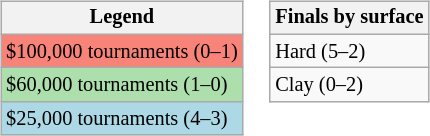<table>
<tr valign=top>
<td><br><table class=wikitable style="font-size:85%">
<tr>
<th>Legend</th>
</tr>
<tr style="background:#f88379;">
<td>$100,000 tournaments (0–1)</td>
</tr>
<tr style="background:#addfad;">
<td>$60,000 tournaments (1–0)</td>
</tr>
<tr style="background:lightblue;">
<td>$25,000 tournaments (4–3)</td>
</tr>
</table>
</td>
<td><br><table class="wikitable" style="font-size:85%;">
<tr>
<th>Finals by surface</th>
</tr>
<tr>
<td>Hard (5–2)</td>
</tr>
<tr>
<td>Clay (0–2)</td>
</tr>
</table>
</td>
</tr>
</table>
